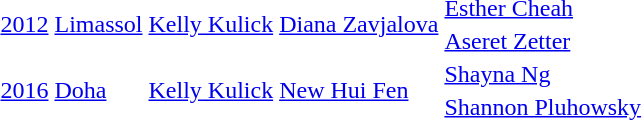<table>
<tr>
<td rowspan=2><a href='#'>2012</a> <a href='#'>Limassol</a></td>
<td rowspan=2> <a href='#'>Kelly Kulick</a></td>
<td rowspan=2> <a href='#'>Diana Zavjalova</a></td>
<td> <a href='#'>Esther Cheah</a></td>
</tr>
<tr>
<td> <a href='#'>Aseret Zetter</a></td>
</tr>
<tr>
<td rowspan=2><a href='#'>2016</a> <a href='#'>Doha</a></td>
<td rowspan=2> <a href='#'>Kelly Kulick</a></td>
<td rowspan=2> <a href='#'>New Hui Fen</a></td>
<td> <a href='#'>Shayna Ng</a></td>
</tr>
<tr>
<td> <a href='#'>Shannon Pluhowsky</a></td>
</tr>
</table>
